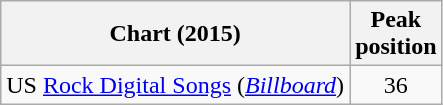<table class="wikitable">
<tr>
<th>Chart (2015)</th>
<th>Peak<br>position</th>
</tr>
<tr>
<td>US <a href='#'>Rock Digital Songs</a> (<em><a href='#'>Billboard</a></em>)</td>
<td style="text-align:center;">36</td>
</tr>
</table>
